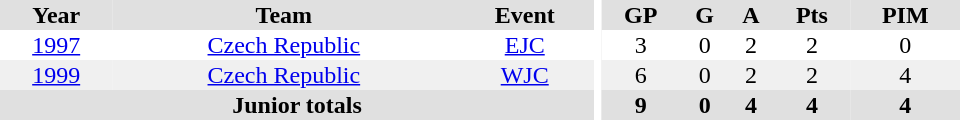<table border="0" cellpadding="1" cellspacing="0" ID="Table3" style="text-align:center; width:40em">
<tr ALIGN="center" bgcolor="#e0e0e0">
<th>Year</th>
<th>Team</th>
<th>Event</th>
<th rowspan="99" bgcolor="#ffffff"></th>
<th>GP</th>
<th>G</th>
<th>A</th>
<th>Pts</th>
<th>PIM</th>
</tr>
<tr>
<td><a href='#'>1997</a></td>
<td><a href='#'>Czech Republic</a></td>
<td><a href='#'>EJC</a></td>
<td>3</td>
<td>0</td>
<td>2</td>
<td>2</td>
<td>0</td>
</tr>
<tr bgcolor="#f0f0f0">
<td><a href='#'>1999</a></td>
<td><a href='#'>Czech Republic</a></td>
<td><a href='#'>WJC</a></td>
<td>6</td>
<td>0</td>
<td>2</td>
<td>2</td>
<td>4</td>
</tr>
<tr bgcolor="#e0e0e0">
<th colspan="3">Junior totals</th>
<th>9</th>
<th>0</th>
<th>4</th>
<th>4</th>
<th>4</th>
</tr>
</table>
